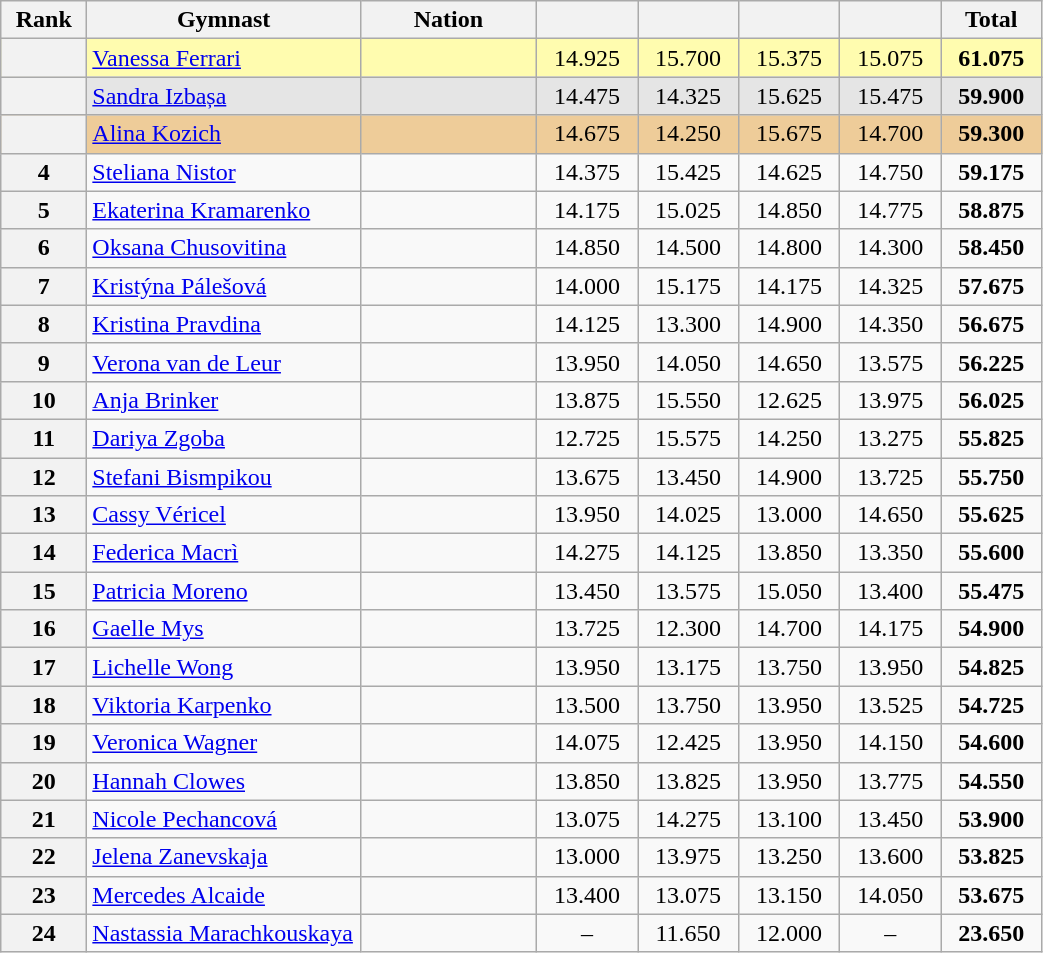<table class="wikitable sortable" style="text-align:center; font-size:100%">
<tr>
<th scope="col" style="width:50px;">Rank</th>
<th scope="col" style="width:175px;">Gymnast</th>
<th scope="col" style="width:110px;">Nation</th>
<th scope="col" style="width:60px;"></th>
<th scope="col" style="width:60px;"></th>
<th scope="col" style="width:60px;"></th>
<th scope="col" style="width:60px;"></th>
<th scope="col" style="width:60px;">Total</th>
</tr>
<tr style="background:#fffcaf;">
<th scope=row style="text-align:center"></th>
<td align=left><a href='#'>Vanessa Ferrari</a></td>
<td style="text-align:left;"></td>
<td>14.925</td>
<td>15.700</td>
<td>15.375</td>
<td>15.075</td>
<td><strong>61.075</strong></td>
</tr>
<tr style="background:#e5e5e5;">
<th scope=row style="text-align:center"></th>
<td align=left><a href='#'>Sandra Izbașa</a></td>
<td style="text-align:left;"></td>
<td>14.475</td>
<td>14.325</td>
<td>15.625</td>
<td>15.475</td>
<td><strong>59.900</strong></td>
</tr>
<tr style="background:#ec9;">
<th scope=row style="text-align:center"></th>
<td align=left><a href='#'>Alina Kozich</a></td>
<td style="text-align:left;"></td>
<td>14.675</td>
<td>14.250</td>
<td>15.675</td>
<td>14.700</td>
<td><strong>59.300</strong></td>
</tr>
<tr>
<th scope=row style="text-align:center">4</th>
<td align=left><a href='#'>Steliana Nistor</a></td>
<td style="text-align:left;"></td>
<td>14.375</td>
<td>15.425</td>
<td>14.625</td>
<td>14.750</td>
<td><strong>59.175</strong></td>
</tr>
<tr>
<th scope=row style="text-align:center">5</th>
<td align=left><a href='#'>Ekaterina Kramarenko</a></td>
<td style="text-align:left;"></td>
<td>14.175</td>
<td>15.025</td>
<td>14.850</td>
<td>14.775</td>
<td><strong>58.875</strong></td>
</tr>
<tr>
<th scope=row style="text-align:center">6</th>
<td align=left><a href='#'>Oksana Chusovitina</a></td>
<td style="text-align:left;"></td>
<td>14.850</td>
<td>14.500</td>
<td>14.800</td>
<td>14.300</td>
<td><strong>58.450</strong></td>
</tr>
<tr>
<th scope=row style="text-align:center">7</th>
<td align=left><a href='#'>Kristýna Pálešová</a></td>
<td style="text-align:left;"></td>
<td>14.000</td>
<td>15.175</td>
<td>14.175</td>
<td>14.325</td>
<td><strong>57.675</strong></td>
</tr>
<tr>
<th scope=row style="text-align:center">8</th>
<td align=left><a href='#'>Kristina Pravdina</a></td>
<td style="text-align:left;"></td>
<td>14.125</td>
<td>13.300</td>
<td>14.900</td>
<td>14.350</td>
<td><strong>56.675</strong></td>
</tr>
<tr>
<th scope=row style="text-align:center">9</th>
<td align=left><a href='#'>Verona van de Leur</a></td>
<td style="text-align:left;"></td>
<td>13.950</td>
<td>14.050</td>
<td>14.650</td>
<td>13.575</td>
<td><strong>56.225</strong></td>
</tr>
<tr>
<th scope=row style="text-align:center">10</th>
<td align=left><a href='#'>Anja Brinker</a></td>
<td style="text-align:left;"></td>
<td>13.875</td>
<td>15.550</td>
<td>12.625</td>
<td>13.975</td>
<td><strong>56.025</strong></td>
</tr>
<tr>
<th scope=row style="text-align:center">11</th>
<td align=left><a href='#'>Dariya Zgoba</a></td>
<td style="text-align:left;"></td>
<td>12.725</td>
<td>15.575</td>
<td>14.250</td>
<td>13.275</td>
<td><strong>55.825</strong></td>
</tr>
<tr>
<th scope=row style="text-align:center">12</th>
<td align=left><a href='#'>Stefani Bismpikou</a></td>
<td style="text-align:left;"></td>
<td>13.675</td>
<td>13.450</td>
<td>14.900</td>
<td>13.725</td>
<td><strong>55.750</strong></td>
</tr>
<tr>
<th scope=row style="text-align:center">13</th>
<td align=left><a href='#'>Cassy Véricel</a></td>
<td style="text-align:left;"></td>
<td>13.950</td>
<td>14.025</td>
<td>13.000</td>
<td>14.650</td>
<td><strong>55.625</strong></td>
</tr>
<tr>
<th scope=row style="text-align:center">14</th>
<td align=left><a href='#'>Federica Macrì</a></td>
<td style="text-align:left;"></td>
<td>14.275</td>
<td>14.125</td>
<td>13.850</td>
<td>13.350</td>
<td><strong>55.600</strong></td>
</tr>
<tr>
<th scope=row style="text-align:center">15</th>
<td align=left><a href='#'>Patricia Moreno</a></td>
<td style="text-align:left;"></td>
<td>13.450</td>
<td>13.575</td>
<td>15.050</td>
<td>13.400</td>
<td><strong>55.475</strong></td>
</tr>
<tr>
<th scope=row style="text-align:center">16</th>
<td align=left><a href='#'>Gaelle Mys</a></td>
<td style="text-align:left;"></td>
<td>13.725</td>
<td>12.300</td>
<td>14.700</td>
<td>14.175</td>
<td><strong>54.900</strong></td>
</tr>
<tr>
<th scope=row style="text-align:center">17</th>
<td align=left><a href='#'>Lichelle Wong</a></td>
<td style="text-align:left;"></td>
<td>13.950</td>
<td>13.175</td>
<td>13.750</td>
<td>13.950</td>
<td><strong>54.825</strong></td>
</tr>
<tr>
<th scope=row style="text-align:center">18</th>
<td align=left><a href='#'>Viktoria Karpenko</a></td>
<td style="text-align:left;"></td>
<td>13.500</td>
<td>13.750</td>
<td>13.950</td>
<td>13.525</td>
<td><strong>54.725</strong></td>
</tr>
<tr>
<th scope=row style="text-align:center">19</th>
<td align=left><a href='#'>Veronica Wagner</a></td>
<td style="text-align:left;"></td>
<td>14.075</td>
<td>12.425</td>
<td>13.950</td>
<td>14.150</td>
<td><strong>54.600</strong></td>
</tr>
<tr>
<th scope=row style="text-align:center">20</th>
<td align=left><a href='#'>Hannah Clowes</a></td>
<td style="text-align:left;"></td>
<td>13.850</td>
<td>13.825</td>
<td>13.950</td>
<td>13.775</td>
<td><strong>54.550</strong></td>
</tr>
<tr>
<th scope=row style="text-align:center">21</th>
<td align=left><a href='#'>Nicole Pechancová</a></td>
<td style="text-align:left;"></td>
<td>13.075</td>
<td>14.275</td>
<td>13.100</td>
<td>13.450</td>
<td><strong>53.900</strong></td>
</tr>
<tr>
<th scope=row style="text-align:center">22</th>
<td align=left><a href='#'>Jelena Zanevskaja</a></td>
<td style="text-align:left;"></td>
<td>13.000</td>
<td>13.975</td>
<td>13.250</td>
<td>13.600</td>
<td><strong>53.825</strong></td>
</tr>
<tr>
<th scope=row style="text-align:center">23</th>
<td align=left><a href='#'>Mercedes Alcaide</a></td>
<td style="text-align:left;"></td>
<td>13.400</td>
<td>13.075</td>
<td>13.150</td>
<td>14.050</td>
<td><strong>53.675</strong></td>
</tr>
<tr>
<th scope=row style="text-align:center">24</th>
<td align=left><a href='#'>Nastassia Marachkouskaya</a></td>
<td style="text-align:left;"></td>
<td>–</td>
<td>11.650</td>
<td>12.000</td>
<td>–</td>
<td><strong>23.650</strong></td>
</tr>
</table>
